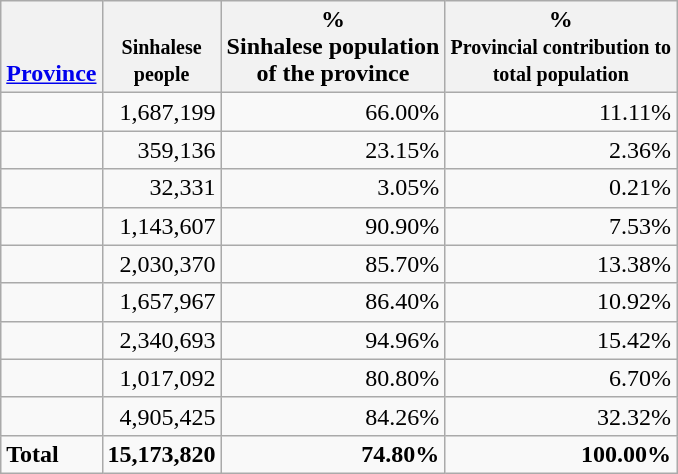<table class="wikitable sortable" style="text-align:right;">
<tr style="text-align: center">
<th style="vertical-align:bottom;"><a href='#'>Province</a></th>
<th style="vertical-align:bottom;"><small>Sinhalese<br>people</small></th>
<th style="vertical-align:bottom;">%<br>Sinhalese population <br>of the province</th>
<th style="vertical-align:bottom;">%<br><small>Provincial contribution to <br>total population</small></th>
</tr>
<tr>
<td align=left></td>
<td>1,687,199</td>
<td>66.00%</td>
<td>11.11%</td>
</tr>
<tr>
<td align=left></td>
<td>359,136</td>
<td>23.15%</td>
<td>2.36%</td>
</tr>
<tr>
<td align=left></td>
<td>32,331</td>
<td>3.05%</td>
<td>0.21%</td>
</tr>
<tr>
<td align=left></td>
<td>1,143,607</td>
<td>90.90%</td>
<td>7.53%</td>
</tr>
<tr>
<td align=left></td>
<td>2,030,370</td>
<td>85.70%</td>
<td>13.38%</td>
</tr>
<tr>
<td align=left></td>
<td>1,657,967</td>
<td>86.40%</td>
<td>10.92%</td>
</tr>
<tr>
<td align=left></td>
<td>2,340,693</td>
<td>94.96%</td>
<td>15.42%</td>
</tr>
<tr>
<td align=left></td>
<td>1,017,092</td>
<td>80.80%</td>
<td>6.70%</td>
</tr>
<tr>
<td align=left></td>
<td>4,905,425</td>
<td>84.26%</td>
<td>32.32%</td>
</tr>
<tr style="font-weight:bold">
<td align=left>Total</td>
<td>15,173,820</td>
<td>74.80%</td>
<td>100.00%</td>
</tr>
</table>
